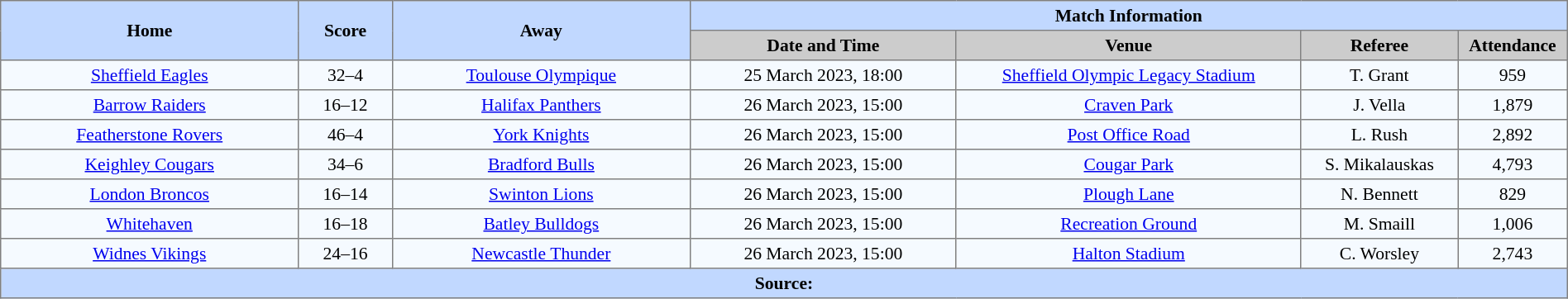<table border=1 style="border-collapse:collapse; font-size:90%; text-align:center;" cellpadding=3 cellspacing=0 width=100%>
<tr bgcolor=#C1D8FF>
<th scope="col" rowspan=2 width=19%>Home</th>
<th scope="col" rowspan=2 width=6%>Score</th>
<th scope="col" rowspan=2 width=19%>Away</th>
<th colspan=6>Match Information</th>
</tr>
<tr bgcolor=#CCCCCC>
<th scope="col" width=17%>Date and Time</th>
<th scope="col" width=22%>Venue</th>
<th scope="col" width=10%>Referee</th>
<th scope="col" width=7%>Attendance</th>
</tr>
<tr bgcolor=#F5FAFF>
<td> <a href='#'>Sheffield Eagles</a></td>
<td>32–4</td>
<td> <a href='#'>Toulouse Olympique</a></td>
<td>25 March 2023, 18:00</td>
<td><a href='#'>Sheffield Olympic Legacy Stadium</a></td>
<td>T. Grant</td>
<td>959</td>
</tr>
<tr bgcolor=#F5FAFF>
<td> <a href='#'>Barrow Raiders</a></td>
<td>16–12</td>
<td> <a href='#'>Halifax Panthers</a></td>
<td>26 March 2023, 15:00</td>
<td><a href='#'>Craven Park</a></td>
<td>J. Vella</td>
<td>1,879</td>
</tr>
<tr bgcolor=#F5FAFF>
<td> <a href='#'>Featherstone Rovers</a></td>
<td>46–4</td>
<td> <a href='#'>York Knights</a></td>
<td>26 March 2023, 15:00</td>
<td><a href='#'>Post Office Road</a></td>
<td>L. Rush</td>
<td>2,892</td>
</tr>
<tr bgcolor=#F5FAFF>
<td> <a href='#'>Keighley Cougars</a></td>
<td>34–6</td>
<td> <a href='#'>Bradford Bulls</a></td>
<td>26 March 2023, 15:00</td>
<td><a href='#'>Cougar Park</a></td>
<td>S. Mikalauskas</td>
<td>4,793</td>
</tr>
<tr bgcolor=#F5FAFF>
<td> <a href='#'>London Broncos</a></td>
<td>16–14</td>
<td> <a href='#'>Swinton Lions</a></td>
<td>26 March 2023, 15:00</td>
<td><a href='#'>Plough Lane</a></td>
<td>N. Bennett</td>
<td>829</td>
</tr>
<tr bgcolor=#F5FAFF>
<td> <a href='#'>Whitehaven</a></td>
<td>16–18</td>
<td> <a href='#'>Batley Bulldogs</a></td>
<td>26 March 2023, 15:00</td>
<td><a href='#'>Recreation Ground</a></td>
<td>M. Smaill</td>
<td>1,006</td>
</tr>
<tr bgcolor=#F5FAFF>
<td> <a href='#'>Widnes Vikings</a></td>
<td>24–16</td>
<td> <a href='#'>Newcastle Thunder</a></td>
<td>26 March 2023, 15:00</td>
<td><a href='#'>Halton Stadium</a></td>
<td>C. Worsley</td>
<td>2,743</td>
</tr>
<tr style="background:#c1d8ff;">
<th colspan=7>Source:</th>
</tr>
</table>
